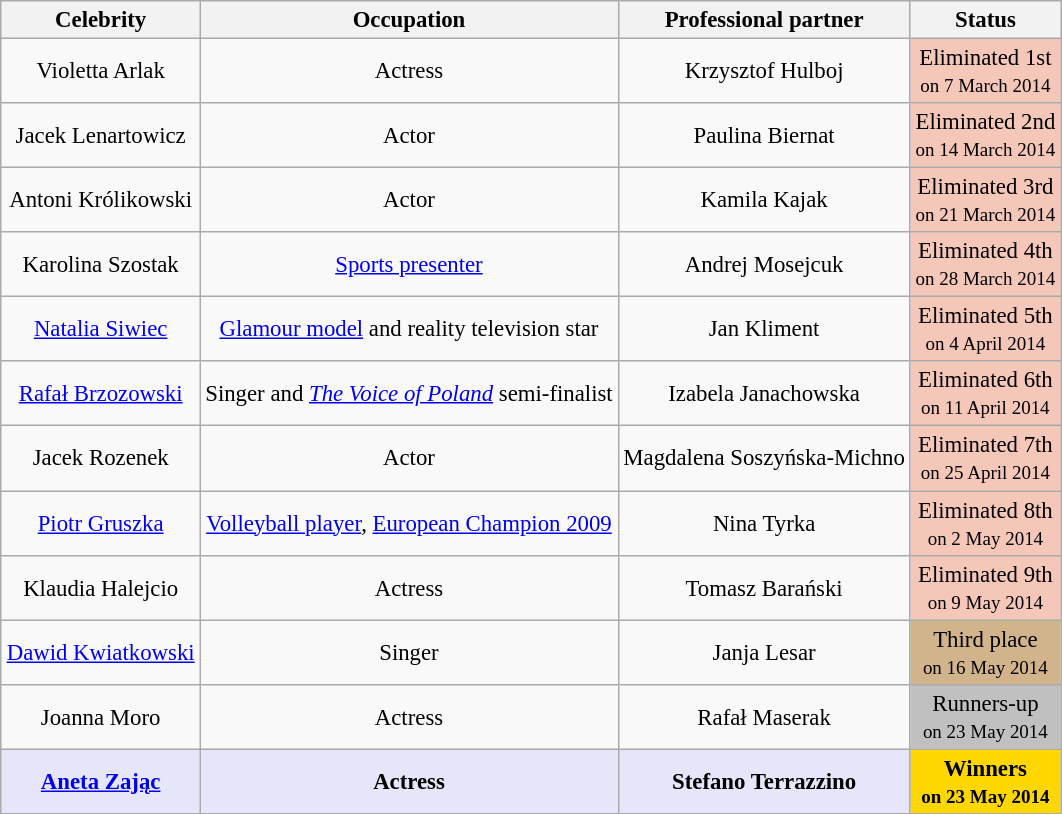<table class="wikitable sortable" style="margin:auto; text-align:center; font-size:95%;">
<tr>
<th>Celebrity</th>
<th>Occupation</th>
<th>Professional partner</th>
<th>Status</th>
</tr>
<tr>
<td>Violetta Arlak</td>
<td>Actress</td>
<td>Krzysztof Hulboj</td>
<td style="background:#f4c7b8;">Eliminated 1st<br><small>on 7 March 2014</small></td>
</tr>
<tr>
<td>Jacek Lenartowicz</td>
<td>Actor</td>
<td>Paulina Biernat</td>
<td style="background:#f4c7b8;">Eliminated 2nd<br><small>on 14 March 2014</small></td>
</tr>
<tr>
<td>Antoni Królikowski</td>
<td>Actor</td>
<td>Kamila Kajak</td>
<td style="background:#f4c7b8;">Eliminated 3rd<br><small>on 21 March 2014</small></td>
</tr>
<tr>
<td>Karolina Szostak</td>
<td><a href='#'>Sports presenter</a></td>
<td>Andrej Mosejcuk</td>
<td style="background:#f4c7b8;">Eliminated 4th<br><small>on 28 March 2014</small></td>
</tr>
<tr>
<td><a href='#'>Natalia Siwiec</a></td>
<td><a href='#'>Glamour model</a> and reality television star</td>
<td>Jan Kliment</td>
<td style="background:#f4c7b8;">Eliminated 5th<br><small>on 4 April 2014</small></td>
</tr>
<tr>
<td><a href='#'>Rafał Brzozowski</a></td>
<td>Singer and <em><a href='#'>The Voice of Poland</a></em> semi-finalist</td>
<td>Izabela Janachowska</td>
<td style="background:#f4c7b8;">Eliminated 6th<br><small>on 11 April 2014</small></td>
</tr>
<tr>
<td>Jacek Rozenek</td>
<td>Actor</td>
<td>Magdalena Soszyńska-Michno</td>
<td style="background:#f4c7b8;">Eliminated 7th<br><small>on 25 April 2014</small></td>
</tr>
<tr>
<td><a href='#'>Piotr Gruszka</a></td>
<td><a href='#'>Volleyball player</a>, <a href='#'>European Champion 2009</a></td>
<td>Nina Tyrka</td>
<td style="background:#f4c7b8;">Eliminated 8th<br><small>on 2 May 2014</small></td>
</tr>
<tr>
<td>Klaudia Halejcio</td>
<td>Actress</td>
<td>Tomasz Barański</td>
<td style="background:#f4c7b8;">Eliminated 9th<br><small>on 9 May 2014</small></td>
</tr>
<tr>
<td><a href='#'>Dawid Kwiatkowski</a></td>
<td>Singer</td>
<td>Janja Lesar</td>
<td style="background:tan;">Third place<br><small>on 16 May 2014</small></td>
</tr>
<tr>
<td>Joanna Moro</td>
<td>Actress</td>
<td>Rafał Maserak</td>
<td style="background:silver;">Runners-up<br><small>on 23 May 2014</small></td>
</tr>
<tr>
<td style="background:lavender;"><strong><a href='#'>Aneta Zając</a></strong></td>
<td style="background:lavender;"><strong>Actress</strong></td>
<td style="background:lavender;"><strong>Stefano Terrazzino</strong></td>
<td style="background:gold;"><strong>Winners<br><small>on 23 May 2014</small></strong></td>
</tr>
</table>
